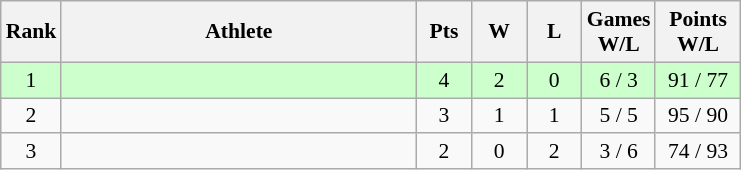<table class="wikitable" style="text-align: center; font-size:90% ">
<tr>
<th width="20">Rank</th>
<th width="230">Athlete</th>
<th width="30">Pts</th>
<th width="30">W</th>
<th width="30">L</th>
<th width="40">Games<br>W/L</th>
<th width="50">Points<br>W/L</th>
</tr>
<tr bgcolor=#ccffcc>
<td>1</td>
<td align=left></td>
<td>4</td>
<td>2</td>
<td>0</td>
<td>6 / 3</td>
<td>91 / 77</td>
</tr>
<tr>
<td>2</td>
<td align=left></td>
<td>3</td>
<td>1</td>
<td>1</td>
<td>5 / 5</td>
<td>95 / 90</td>
</tr>
<tr>
<td>3</td>
<td align=left></td>
<td>2</td>
<td>0</td>
<td>2</td>
<td>3 / 6</td>
<td>74 / 93</td>
</tr>
</table>
